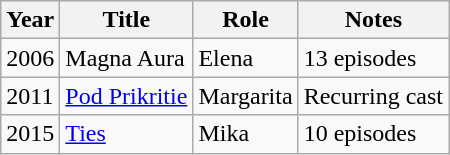<table class="wikitable">
<tr>
<th>Year</th>
<th>Title</th>
<th>Role</th>
<th>Notes</th>
</tr>
<tr>
<td>2006</td>
<td>Magna Aura</td>
<td>Elena</td>
<td>13 episodes</td>
</tr>
<tr>
<td>2011</td>
<td><a href='#'>Pod Prikritie</a></td>
<td>Margarita</td>
<td>Recurring cast</td>
</tr>
<tr>
<td>2015</td>
<td><a href='#'>Ties</a></td>
<td>Mika</td>
<td>10 episodes</td>
</tr>
</table>
